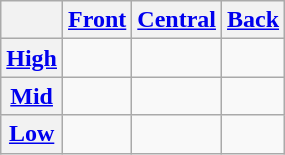<table class="wikitable" style="text-align:center">
<tr>
<th></th>
<th><a href='#'>Front</a></th>
<th><a href='#'>Central</a></th>
<th><a href='#'>Back</a></th>
</tr>
<tr>
<th><a href='#'>High</a></th>
<td></td>
<td></td>
<td></td>
</tr>
<tr>
<th><a href='#'>Mid</a></th>
<td></td>
<td></td>
<td></td>
</tr>
<tr>
<th><a href='#'>Low</a></th>
<td></td>
<td></td>
<td></td>
</tr>
</table>
